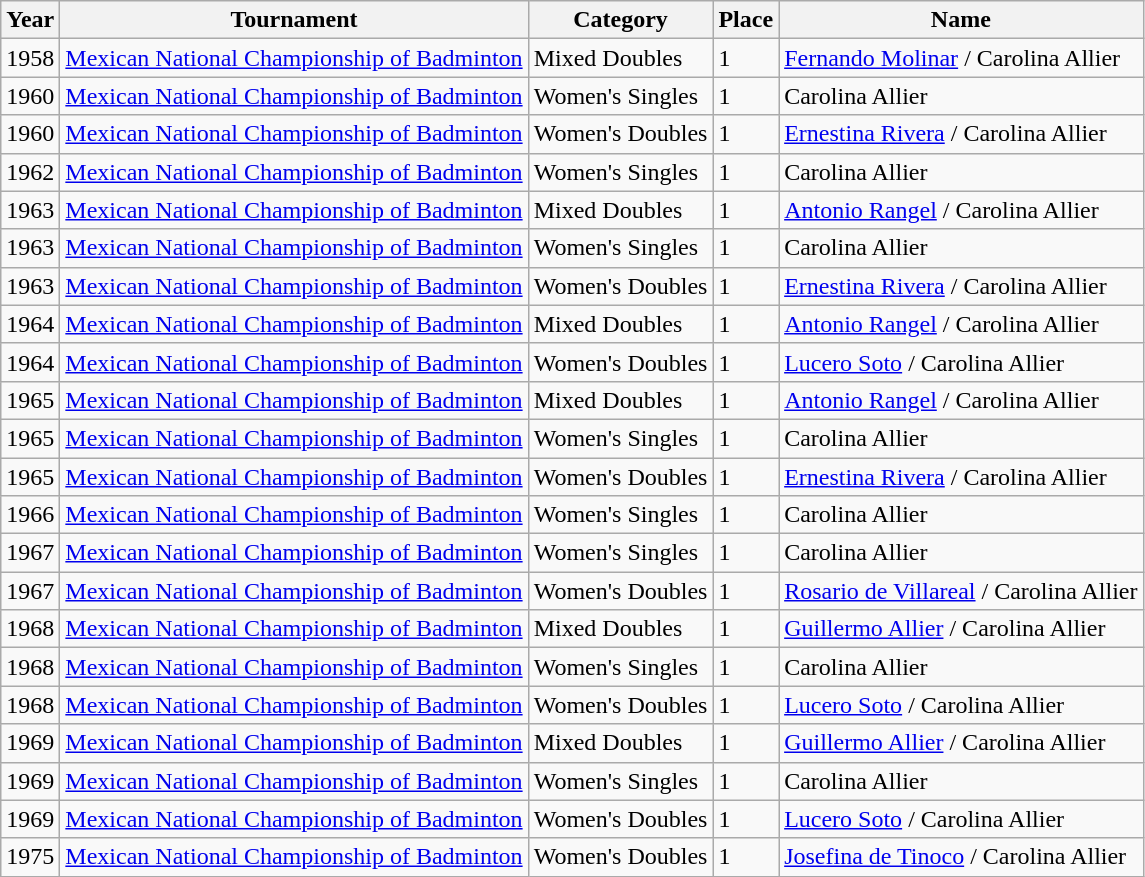<table class="wikitable">
<tr>
<th>Year</th>
<th>Tournament</th>
<th>Category</th>
<th>Place</th>
<th>Name</th>
</tr>
<tr>
<td>1958</td>
<td><a href='#'>Mexican National Championship of Badminton</a></td>
<td>Mixed Doubles</td>
<td>1</td>
<td><a href='#'>Fernando Molinar</a> / Carolina Allier</td>
</tr>
<tr>
<td>1960</td>
<td><a href='#'>Mexican National Championship of Badminton</a></td>
<td>Women's Singles</td>
<td>1</td>
<td>Carolina Allier</td>
</tr>
<tr>
<td>1960</td>
<td><a href='#'>Mexican National Championship of Badminton</a></td>
<td>Women's Doubles</td>
<td>1</td>
<td><a href='#'>Ernestina Rivera</a> / Carolina Allier</td>
</tr>
<tr>
<td>1962</td>
<td><a href='#'>Mexican National Championship of Badminton</a></td>
<td>Women's Singles</td>
<td>1</td>
<td>Carolina Allier</td>
</tr>
<tr>
<td>1963</td>
<td><a href='#'>Mexican National Championship of Badminton</a></td>
<td>Mixed Doubles</td>
<td>1</td>
<td><a href='#'>Antonio Rangel</a> / Carolina Allier</td>
</tr>
<tr>
<td>1963</td>
<td><a href='#'>Mexican National Championship of Badminton</a></td>
<td>Women's Singles</td>
<td>1</td>
<td>Carolina Allier</td>
</tr>
<tr>
<td>1963</td>
<td><a href='#'>Mexican National Championship of Badminton</a></td>
<td>Women's Doubles</td>
<td>1</td>
<td><a href='#'>Ernestina Rivera</a> / Carolina Allier</td>
</tr>
<tr>
<td>1964</td>
<td><a href='#'>Mexican National Championship of Badminton</a></td>
<td>Mixed Doubles</td>
<td>1</td>
<td><a href='#'>Antonio Rangel</a> / Carolina Allier</td>
</tr>
<tr>
<td>1964</td>
<td><a href='#'>Mexican National Championship of Badminton</a></td>
<td>Women's Doubles</td>
<td>1</td>
<td><a href='#'>Lucero Soto</a> / Carolina Allier</td>
</tr>
<tr>
<td>1965</td>
<td><a href='#'>Mexican National Championship of Badminton</a></td>
<td>Mixed Doubles</td>
<td>1</td>
<td><a href='#'>Antonio Rangel</a> / Carolina Allier</td>
</tr>
<tr>
<td>1965</td>
<td><a href='#'>Mexican National Championship of Badminton</a></td>
<td>Women's Singles</td>
<td>1</td>
<td>Carolina Allier</td>
</tr>
<tr>
<td>1965</td>
<td><a href='#'>Mexican National Championship of Badminton</a></td>
<td>Women's Doubles</td>
<td>1</td>
<td><a href='#'>Ernestina Rivera</a> / Carolina Allier</td>
</tr>
<tr>
<td>1966</td>
<td><a href='#'>Mexican National Championship of Badminton</a></td>
<td>Women's Singles</td>
<td>1</td>
<td>Carolina Allier</td>
</tr>
<tr>
<td>1967</td>
<td><a href='#'>Mexican National Championship of Badminton</a></td>
<td>Women's Singles</td>
<td>1</td>
<td>Carolina Allier</td>
</tr>
<tr>
<td>1967</td>
<td><a href='#'>Mexican National Championship of Badminton</a></td>
<td>Women's Doubles</td>
<td>1</td>
<td><a href='#'>Rosario de Villareal</a> / Carolina Allier</td>
</tr>
<tr>
<td>1968</td>
<td><a href='#'>Mexican National Championship of Badminton</a></td>
<td>Mixed Doubles</td>
<td>1</td>
<td><a href='#'>Guillermo Allier</a> / Carolina Allier</td>
</tr>
<tr>
<td>1968</td>
<td><a href='#'>Mexican National Championship of Badminton</a></td>
<td>Women's Singles</td>
<td>1</td>
<td>Carolina Allier</td>
</tr>
<tr>
<td>1968</td>
<td><a href='#'>Mexican National Championship of Badminton</a></td>
<td>Women's Doubles</td>
<td>1</td>
<td><a href='#'>Lucero Soto</a> / Carolina Allier</td>
</tr>
<tr>
<td>1969</td>
<td><a href='#'>Mexican National Championship of Badminton</a></td>
<td>Mixed Doubles</td>
<td>1</td>
<td><a href='#'>Guillermo Allier</a> / Carolina Allier</td>
</tr>
<tr>
<td>1969</td>
<td><a href='#'>Mexican National Championship of Badminton</a></td>
<td>Women's Singles</td>
<td>1</td>
<td>Carolina Allier</td>
</tr>
<tr>
<td>1969</td>
<td><a href='#'>Mexican National Championship of Badminton</a></td>
<td>Women's Doubles</td>
<td>1</td>
<td><a href='#'>Lucero Soto</a> / Carolina Allier</td>
</tr>
<tr>
<td>1975</td>
<td><a href='#'>Mexican National Championship of Badminton</a></td>
<td>Women's Doubles</td>
<td>1</td>
<td><a href='#'>Josefina de Tinoco</a> / Carolina Allier</td>
</tr>
</table>
